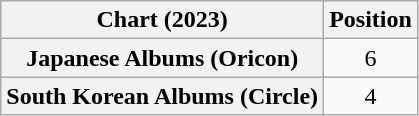<table class="wikitable plainrowheaders sortable" style="text-align:center">
<tr>
<th scope="col">Chart (2023)</th>
<th scope="col">Position</th>
</tr>
<tr>
<th scope="row">Japanese Albums (Oricon)</th>
<td>6</td>
</tr>
<tr>
<th scope="row">South Korean Albums (Circle)</th>
<td>4</td>
</tr>
</table>
